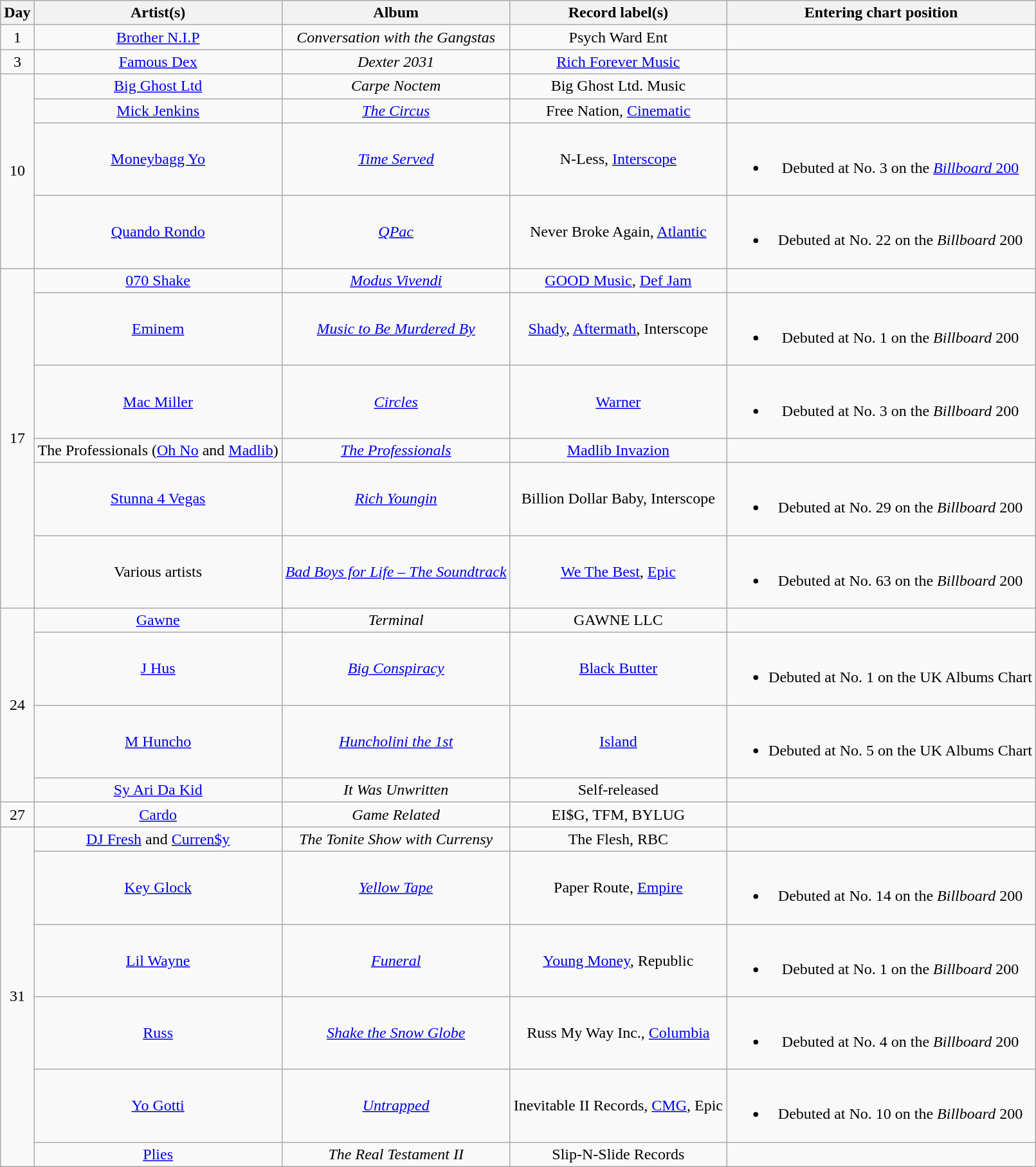<table class="wikitable" style="text-align:center;">
<tr>
<th scope="col">Day</th>
<th scope="col">Artist(s)</th>
<th scope="col">Album</th>
<th scope="col">Record label(s)</th>
<th><strong>Entering chart position</strong></th>
</tr>
<tr>
<td>1</td>
<td><a href='#'>Brother N.I.P</a></td>
<td><em>Conversation with the Gangstas</em></td>
<td>Psych Ward Ent</td>
<td></td>
</tr>
<tr>
<td>3</td>
<td><a href='#'>Famous Dex</a></td>
<td><em>Dexter 2031</em></td>
<td><a href='#'>Rich Forever Music</a></td>
<td></td>
</tr>
<tr>
<td rowspan="4">10</td>
<td><a href='#'>Big Ghost Ltd</a></td>
<td><em>Carpe Noctem</em></td>
<td>Big Ghost Ltd. Music</td>
<td></td>
</tr>
<tr>
<td><a href='#'>Mick Jenkins</a></td>
<td><em><a href='#'>The Circus</a></em></td>
<td>Free Nation, <a href='#'>Cinematic</a></td>
<td></td>
</tr>
<tr>
<td><a href='#'>Moneybagg Yo</a></td>
<td><em><a href='#'>Time Served</a></em></td>
<td>N-Less, <a href='#'>Interscope</a></td>
<td><br><ul><li>Debuted at No. 3 on the <a href='#'><em>Billboard</em> 200</a></li></ul></td>
</tr>
<tr>
<td><a href='#'>Quando Rondo</a></td>
<td><em><a href='#'>QPac</a></em></td>
<td>Never Broke Again, <a href='#'>Atlantic</a></td>
<td><br><ul><li>Debuted at No. 22 on the <em>Billboard</em> 200</li></ul></td>
</tr>
<tr>
<td rowspan="6">17</td>
<td><a href='#'>070 Shake</a></td>
<td><em><a href='#'>Modus Vivendi</a></em></td>
<td><a href='#'>GOOD Music</a>, <a href='#'>Def Jam</a></td>
<td></td>
</tr>
<tr>
<td><a href='#'>Eminem</a></td>
<td><em><a href='#'>Music to Be Murdered By</a></em></td>
<td><a href='#'>Shady</a>, <a href='#'>Aftermath</a>, Interscope</td>
<td><br><ul><li>Debuted at No. 1 on the <em>Billboard</em> 200</li></ul></td>
</tr>
<tr>
<td><a href='#'>Mac Miller</a></td>
<td><em><a href='#'>Circles</a></em></td>
<td><a href='#'>Warner</a></td>
<td><br><ul><li>Debuted at No. 3 on the <em>Billboard</em> 200</li></ul></td>
</tr>
<tr>
<td>The Professionals (<a href='#'>Oh No</a> and <a href='#'>Madlib</a>)</td>
<td><em><a href='#'>The Professionals</a></em></td>
<td><a href='#'>Madlib Invazion</a></td>
<td></td>
</tr>
<tr>
<td><a href='#'>Stunna 4 Vegas</a></td>
<td><em><a href='#'>Rich Youngin</a></em></td>
<td>Billion Dollar Baby, Interscope</td>
<td><br><ul><li>Debuted at No. 29 on the <em>Billboard</em> 200</li></ul></td>
</tr>
<tr>
<td>Various artists</td>
<td><em><a href='#'>Bad Boys for Life – The Soundtrack</a></em></td>
<td><a href='#'>We The Best</a>, <a href='#'>Epic</a></td>
<td><br><ul><li>Debuted at No. 63 on the <em>Billboard</em> 200</li></ul></td>
</tr>
<tr>
<td rowspan="4">24</td>
<td><a href='#'>Gawne</a></td>
<td><em>Terminal</em></td>
<td>GAWNE LLC</td>
<td></td>
</tr>
<tr>
<td><a href='#'>J Hus</a></td>
<td><em><a href='#'>Big Conspiracy</a></em></td>
<td><a href='#'>Black Butter</a></td>
<td><br><ul><li>Debuted at No. 1 on the UK Albums Chart</li></ul></td>
</tr>
<tr>
<td><a href='#'>M Huncho</a></td>
<td><em><a href='#'>Huncholini the 1st</a></em></td>
<td><a href='#'>Island</a></td>
<td><br><ul><li>Debuted at No. 5 on the UK Albums Chart</li></ul></td>
</tr>
<tr>
<td><a href='#'>Sy Ari Da Kid</a></td>
<td><em>It Was Unwritten</em></td>
<td>Self-released</td>
<td></td>
</tr>
<tr>
<td rowspan="1">27</td>
<td><a href='#'>Cardo</a></td>
<td><em>Game Related</em></td>
<td>EI$G, TFM, BYLUG</td>
<td></td>
</tr>
<tr>
<td rowspan="6">31</td>
<td><a href='#'>DJ Fresh</a> and <a href='#'>Curren$y</a></td>
<td><em>The Tonite Show with Currensy</em></td>
<td>The Flesh, RBC</td>
<td></td>
</tr>
<tr>
<td><a href='#'>Key Glock</a></td>
<td><em><a href='#'>Yellow Tape</a></em></td>
<td>Paper Route, <a href='#'>Empire</a></td>
<td><br><ul><li>Debuted at No. 14 on the <em>Billboard</em> 200</li></ul></td>
</tr>
<tr>
<td><a href='#'>Lil Wayne</a></td>
<td><em><a href='#'>Funeral</a></em></td>
<td><a href='#'>Young Money</a>, Republic</td>
<td><br><ul><li>Debuted at No. 1 on the <em>Billboard</em> 200</li></ul></td>
</tr>
<tr>
<td><a href='#'>Russ</a></td>
<td><em><a href='#'>Shake the Snow Globe</a></em></td>
<td>Russ My Way Inc., <a href='#'>Columbia</a></td>
<td><br><ul><li>Debuted at No. 4 on the <em>Billboard</em> 200</li></ul></td>
</tr>
<tr>
<td><a href='#'>Yo Gotti</a></td>
<td><em><a href='#'>Untrapped</a></em></td>
<td>Inevitable II Records, <a href='#'>CMG</a>, Epic</td>
<td><br><ul><li>Debuted at No. 10 on the <em>Billboard</em> 200</li></ul></td>
</tr>
<tr>
<td><a href='#'>Plies</a></td>
<td><em>The Real Testament II</em></td>
<td>Slip-N-Slide Records</td>
<td></td>
</tr>
</table>
